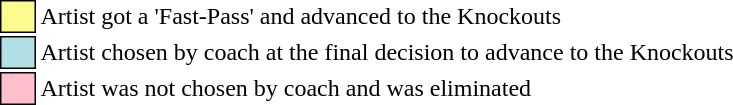<table class="toccolours" style="font-size: 100%">
<tr>
<td style="background:#fdfc8f; border:1px solid black">     </td>
<td>Artist got a 'Fast-Pass' and advanced to the Knockouts</td>
</tr>
<tr>
<td style="background:#b0e0e6; border:1px solid black">     </td>
<td>Artist chosen by coach at the final decision to advance to the Knockouts</td>
</tr>
<tr>
<td style="background: pink; border:1px solid black">     </td>
<td>Artist was not chosen by coach and was eliminated</td>
</tr>
</table>
